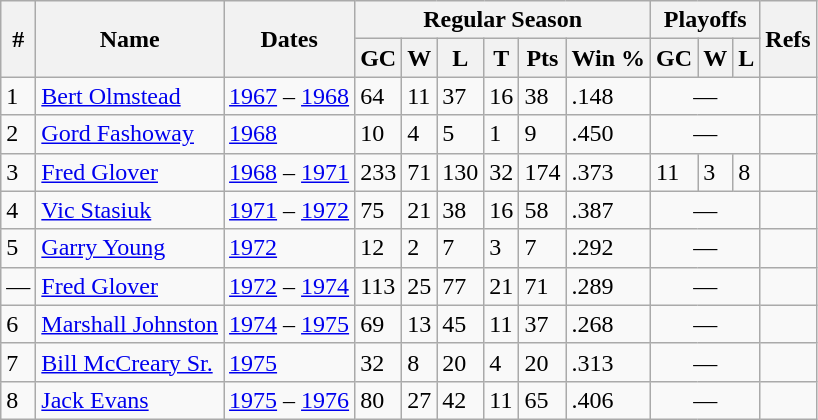<table class="wikitable">
<tr>
<th rowspan="2">#</th>
<th rowspan="2">Name</th>
<th rowspan="2">Dates</th>
<th colspan="6">Regular Season</th>
<th colspan="3">Playoffs</th>
<th rowspan="2">Refs</th>
</tr>
<tr>
<th>GC</th>
<th>W</th>
<th>L</th>
<th>T</th>
<th>Pts</th>
<th>Win %</th>
<th>GC</th>
<th>W</th>
<th>L</th>
</tr>
<tr>
<td>1</td>
<td><a href='#'>Bert Olmstead</a></td>
<td><a href='#'>1967</a> – <a href='#'>1968</a></td>
<td>64</td>
<td>11</td>
<td>37</td>
<td>16</td>
<td>38</td>
<td>.148</td>
<td colspan=3 align="center">—</td>
<td></td>
</tr>
<tr>
<td>2</td>
<td><a href='#'>Gord Fashoway</a></td>
<td><a href='#'>1968</a></td>
<td>10</td>
<td>4</td>
<td>5</td>
<td>1</td>
<td>9</td>
<td>.450</td>
<td colspan=3 align="center">—</td>
<td></td>
</tr>
<tr>
<td>3</td>
<td><a href='#'>Fred Glover</a></td>
<td><a href='#'>1968</a> – <a href='#'>1971</a></td>
<td>233</td>
<td>71</td>
<td>130</td>
<td>32</td>
<td>174</td>
<td>.373</td>
<td>11</td>
<td>3</td>
<td>8</td>
<td></td>
</tr>
<tr>
<td>4</td>
<td><a href='#'>Vic Stasiuk</a></td>
<td><a href='#'>1971</a> – <a href='#'>1972</a></td>
<td>75</td>
<td>21</td>
<td>38</td>
<td>16</td>
<td>58</td>
<td>.387</td>
<td colspan=3 align="center">—</td>
<td></td>
</tr>
<tr>
<td>5</td>
<td><a href='#'>Garry Young</a></td>
<td><a href='#'>1972</a></td>
<td>12</td>
<td>2</td>
<td>7</td>
<td>3</td>
<td>7</td>
<td>.292</td>
<td colspan=3 align="center">—</td>
<td></td>
</tr>
<tr>
<td>—</td>
<td><a href='#'>Fred Glover</a></td>
<td><a href='#'>1972</a> – <a href='#'>1974</a></td>
<td>113</td>
<td>25</td>
<td>77</td>
<td>21</td>
<td>71</td>
<td>.289</td>
<td colspan=3 align="center">—</td>
<td></td>
</tr>
<tr>
<td>6</td>
<td><a href='#'>Marshall Johnston</a></td>
<td><a href='#'>1974</a> – <a href='#'>1975</a></td>
<td>69</td>
<td>13</td>
<td>45</td>
<td>11</td>
<td>37</td>
<td>.268</td>
<td colspan=3 align="center">—</td>
<td></td>
</tr>
<tr>
<td>7</td>
<td><a href='#'>Bill McCreary Sr.</a></td>
<td><a href='#'>1975</a></td>
<td>32</td>
<td>8</td>
<td>20</td>
<td>4</td>
<td>20</td>
<td>.313</td>
<td colspan=3 align="center">—</td>
<td></td>
</tr>
<tr>
<td>8</td>
<td><a href='#'>Jack Evans</a></td>
<td><a href='#'>1975</a> – <a href='#'>1976</a></td>
<td>80</td>
<td>27</td>
<td>42</td>
<td>11</td>
<td>65</td>
<td>.406</td>
<td colspan=3 align="center">—</td>
<td></td>
</tr>
</table>
